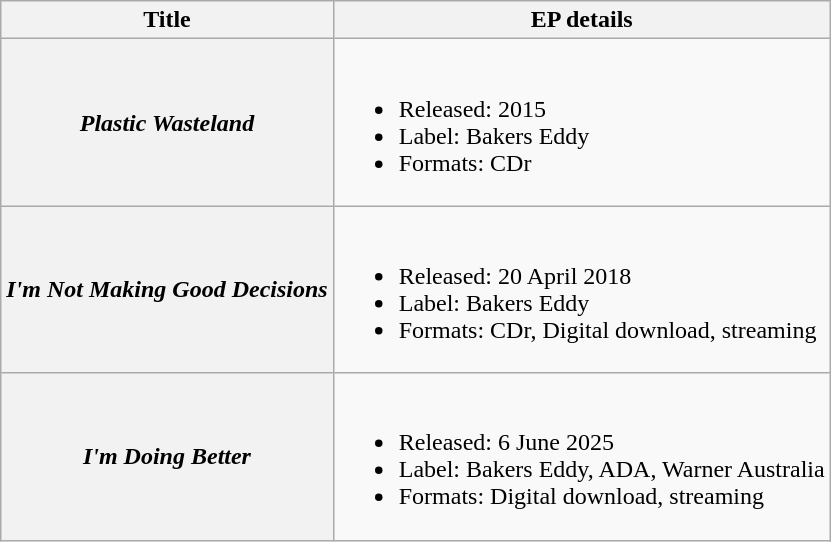<table class="wikitable plainrowheaders" style"text-align:center;">
<tr>
<th>Title</th>
<th>EP details</th>
</tr>
<tr>
<th scope="row"><em>Plastic Wasteland</em></th>
<td><br><ul><li>Released: 2015</li><li>Label: Bakers Eddy</li><li>Formats: CDr</li></ul></td>
</tr>
<tr>
<th scope="row"><em>I'm Not Making Good Decisions</em></th>
<td><br><ul><li>Released: 20 April 2018</li><li>Label: Bakers Eddy</li><li>Formats: CDr, Digital download, streaming</li></ul></td>
</tr>
<tr>
<th scope="row"><em>I'm Doing Better</em></th>
<td><br><ul><li>Released: 6 June 2025</li><li>Label: Bakers Eddy, ADA, Warner Australia</li><li>Formats: Digital download, streaming</li></ul></td>
</tr>
</table>
